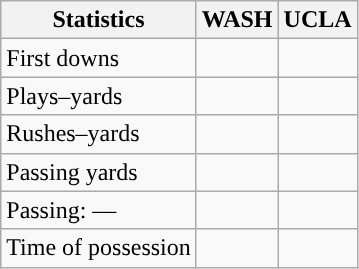<table class="wikitable" style="float:left">
<tr>
<th>Statistics</th>
<th>WASH</th>
<th>UCLA</th>
</tr>
<tr>
<td>First downs</td>
<td></td>
<td></td>
</tr>
<tr>
<td>Plays–yards</td>
<td></td>
<td></td>
</tr>
<tr>
<td>Rushes–yards</td>
<td></td>
<td></td>
</tr>
<tr>
<td>Passing yards</td>
<td></td>
<td></td>
</tr>
<tr>
<td>Passing: ––</td>
<td></td>
<td></td>
</tr>
<tr>
<td>Time of possession</td>
<td></td>
<td></td>
</tr>
</table>
